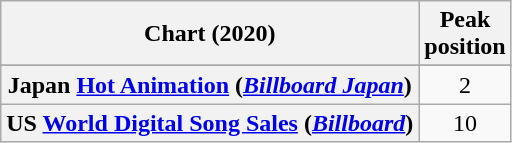<table class="wikitable sortable plainrowheaders" style="text-align:center">
<tr>
<th scope="col">Chart (2020)</th>
<th scope="col">Peak<br>position</th>
</tr>
<tr>
</tr>
<tr>
</tr>
<tr>
</tr>
<tr>
<th scope="row">Japan <a href='#'>Hot Animation</a> (<em><a href='#'>Billboard Japan</a></em>)</th>
<td>2</td>
</tr>
<tr>
<th scope="row">US <a href='#'>World Digital Song Sales</a> (<em><a href='#'>Billboard</a></em>)</th>
<td>10</td>
</tr>
</table>
